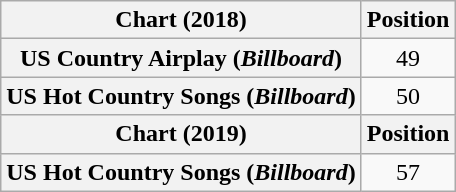<table class="wikitable sortable plainrowheaders" style="text-align:center">
<tr>
<th scope="col">Chart (2018)</th>
<th scope="col">Position</th>
</tr>
<tr>
<th scope="row">US Country Airplay (<em>Billboard</em>)</th>
<td>49</td>
</tr>
<tr>
<th scope="row">US Hot Country Songs (<em>Billboard</em>)</th>
<td>50</td>
</tr>
<tr>
<th scope="col">Chart (2019)</th>
<th scope="col">Position</th>
</tr>
<tr>
<th scope="row">US Hot Country Songs (<em>Billboard</em>)</th>
<td>57</td>
</tr>
</table>
